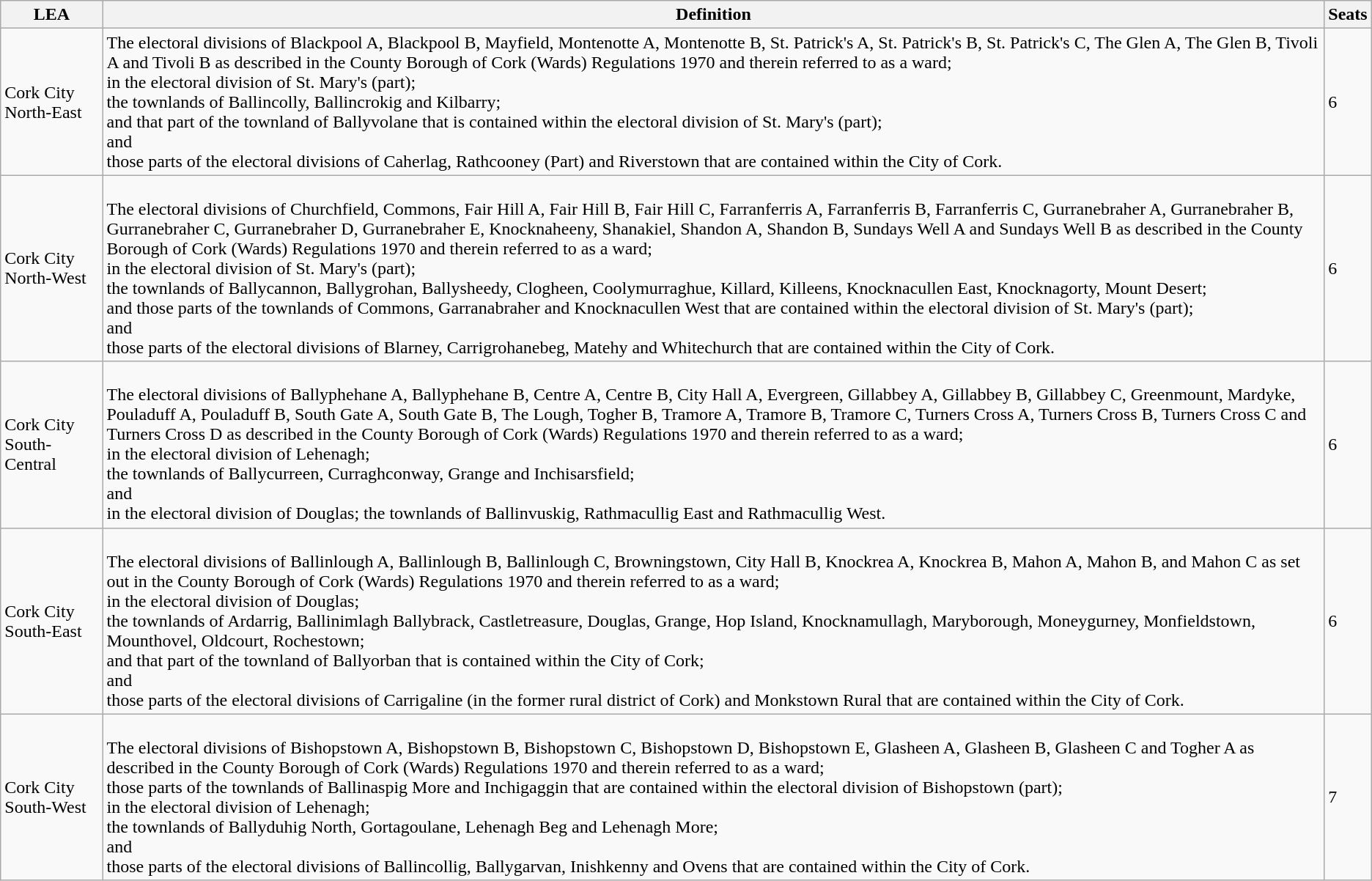<table class="wikitable">
<tr>
<th>LEA</th>
<th>Definition</th>
<th>Seats</th>
</tr>
<tr>
<td>Cork City North-East</td>
<td>The electoral divisions of Blackpool A, Blackpool B, Mayfield, Montenotte A, Montenotte B, St. Patrick's A, St. Patrick's B, St. Patrick's C, The Glen A, The Glen B, Tivoli A and Tivoli B as described in the County Borough of Cork (Wards) Regulations 1970 and therein referred to as a ward;<br>in the electoral division of St. Mary's (part);<br>the townlands of Ballincolly, Ballincrokig and Kilbarry;<br>and that part of the townland of Ballyvolane that is contained within the electoral division of St. Mary's (part);<br>and<br>those parts of the electoral divisions of Caherlag, Rathcooney (Part) and Riverstown that are contained within the City of Cork.</td>
<td>6</td>
</tr>
<tr>
<td>Cork City North-West</td>
<td><br>The electoral divisions of Churchfield, Commons, Fair Hill A, Fair Hill B, Fair Hill C, Farranferris A, Farranferris B, Farranferris C, Gurranebraher A, Gurranebraher B, Gurranebraher C, Gurranebraher D, Gurranebraher E, Knocknaheeny, Shanakiel, Shandon A, Shandon B, Sundays Well A and Sundays Well B as described in the County Borough of Cork (Wards) Regulations 1970 and therein referred to as a ward;<br>in the electoral division of St. Mary's (part);<br>the townlands of Ballycannon, Ballygrohan, Ballysheedy, Clogheen, Coolymurraghue, Killard, Killeens, Knocknacullen East, Knocknagorty, Mount Desert;<br>and those parts of the townlands of Commons, Garranabraher and Knocknacullen West that are contained within the electoral division of St. Mary's (part);<br>and<br>those parts of the electoral divisions of Blarney, Carrigrohanebeg, Matehy and Whitechurch that are contained within the City of Cork.</td>
<td>6</td>
</tr>
<tr>
<td>Cork City South-Central</td>
<td><br>The electoral divisions of Ballyphehane A, Ballyphehane B, Centre A, Centre B, City Hall A, Evergreen, Gillabbey A, Gillabbey B, Gillabbey C, Greenmount, Mardyke, Pouladuff A, Pouladuff B, South Gate A, South Gate B, The Lough, Togher B, Tramore A, Tramore B, Tramore C, Turners Cross A, Turners Cross B, Turners Cross C and Turners Cross D as described in the County Borough of Cork (Wards) Regulations 1970 and therein referred to as a ward;<br>in the electoral division of Lehenagh;<br>the townlands of Ballycurreen, Curraghconway, Grange and Inchisarsfield;<br>and<br>in the electoral division of Douglas; the townlands of Ballinvuskig, Rathmacullig East and Rathmacullig West.</td>
<td>6</td>
</tr>
<tr>
<td>Cork City South-East</td>
<td><br>The electoral divisions of Ballinlough A, Ballinlough B, Ballinlough C, Browningstown, City Hall B, Knockrea A, Knockrea B, Mahon A, Mahon B, and Mahon C as set out in the County Borough of Cork (Wards) Regulations 1970 and therein referred to as a ward;<br>in the electoral division of Douglas;<br>the townlands of Ardarrig, Ballinimlagh Ballybrack, Castletreasure, Douglas, Grange, Hop Island, Knocknamullagh, Maryborough, Moneygurney, Monfieldstown, Mounthovel, Oldcourt, Rochestown;<br>and that part of the townland of Ballyorban that is contained within the City of Cork;<br>and<br>those parts of the electoral divisions of Carrigaline (in the former rural district of Cork) and Monkstown Rural that are contained within the City of Cork.</td>
<td>6</td>
</tr>
<tr>
<td>Cork City South-West</td>
<td><br>The electoral divisions of Bishopstown A, Bishopstown B, Bishopstown C, Bishopstown D, Bishopstown E, Glasheen A, Glasheen B, Glasheen C and Togher A as described in the County Borough of Cork (Wards) Regulations 1970 and therein referred to as a ward;<br>those parts of the townlands of Ballinaspig More and Inchigaggin that are contained within the electoral division of Bishopstown (part);<br>in the electoral division of Lehenagh;<br>the townlands of Ballyduhig North, Gortagoulane, Lehenagh Beg and Lehenagh More;<br>and<br>those parts of the electoral divisions of Ballincollig, Ballygarvan, Inishkenny and Ovens that are contained within the City of Cork.</td>
<td>7</td>
</tr>
</table>
